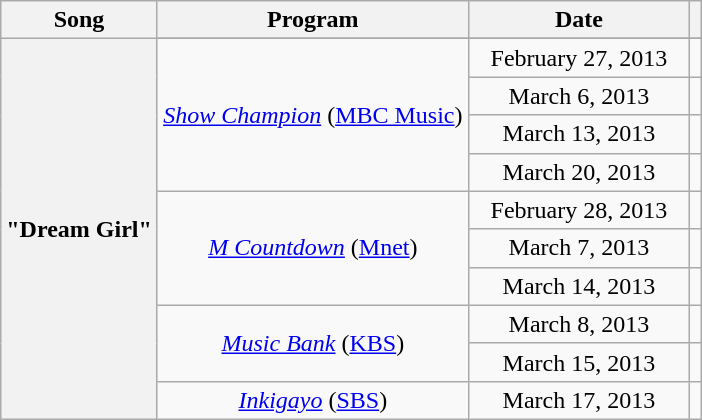<table class="wikitable plainrowheaders" style="text-align:center">
<tr>
<th scope="col">Song</th>
<th scope="col" width="200">Program</th>
<th scope="col" width="140">Date</th>
<th scope="col"></th>
</tr>
<tr>
<th scope="row" rowspan="11">"Dream Girl"</th>
</tr>
<tr>
<td rowspan="4"><em><a href='#'>Show Champion</a></em> (<a href='#'>MBC Music</a>)</td>
<td>February 27, 2013</td>
<td></td>
</tr>
<tr>
<td>March 6, 2013</td>
<td></td>
</tr>
<tr>
<td>March 13, 2013</td>
<td></td>
</tr>
<tr>
<td>March 20, 2013</td>
<td></td>
</tr>
<tr>
<td rowspan="3"><em><a href='#'>M Countdown</a></em> (<a href='#'>Mnet</a>)</td>
<td>February 28, 2013</td>
<td></td>
</tr>
<tr>
<td>March 7, 2013</td>
<td></td>
</tr>
<tr>
<td>March 14, 2013</td>
<td></td>
</tr>
<tr>
<td rowspan="2"><em><a href='#'>Music Bank</a></em> (<a href='#'>KBS</a>)</td>
<td>March 8, 2013</td>
<td></td>
</tr>
<tr>
<td>March 15, 2013</td>
<td></td>
</tr>
<tr>
<td><em><a href='#'>Inkigayo</a></em> (<a href='#'>SBS</a>)</td>
<td>March 17, 2013</td>
<td></td>
</tr>
</table>
